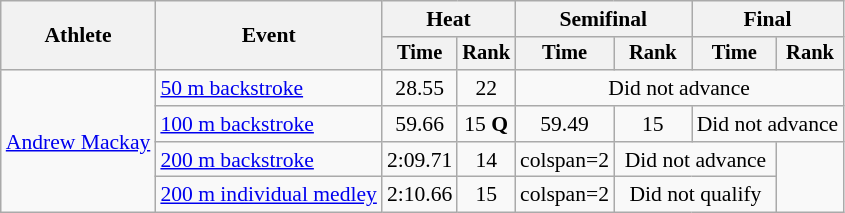<table class=wikitable style=font-size:90%>
<tr>
<th rowspan=2>Athlete</th>
<th rowspan=2>Event</th>
<th colspan=2>Heat</th>
<th colspan=2>Semifinal</th>
<th colspan=2>Final</th>
</tr>
<tr style=font-size:95%>
<th>Time</th>
<th>Rank</th>
<th>Time</th>
<th>Rank</th>
<th>Time</th>
<th>Rank</th>
</tr>
<tr align=center>
<td align=left rowspan=4><a href='#'>Andrew Mackay</a></td>
<td align=left><a href='#'>50 m backstroke</a></td>
<td>28.55</td>
<td>22</td>
<td colspan=4>Did not advance</td>
</tr>
<tr align=center>
<td align=left><a href='#'>100 m backstroke</a></td>
<td>59.66</td>
<td>15 <strong>Q</strong></td>
<td>59.49</td>
<td>15</td>
<td colspan=2>Did not advance</td>
</tr>
<tr align=center>
<td align=left><a href='#'>200 m backstroke</a></td>
<td>2:09.71</td>
<td>14</td>
<td>colspan=2 </td>
<td colspan=2>Did not advance</td>
</tr>
<tr align=center>
<td align=left><a href='#'>200 m individual medley</a></td>
<td>2:10.66</td>
<td>15</td>
<td>colspan=2 </td>
<td colspan=2>Did not qualify</td>
</tr>
</table>
